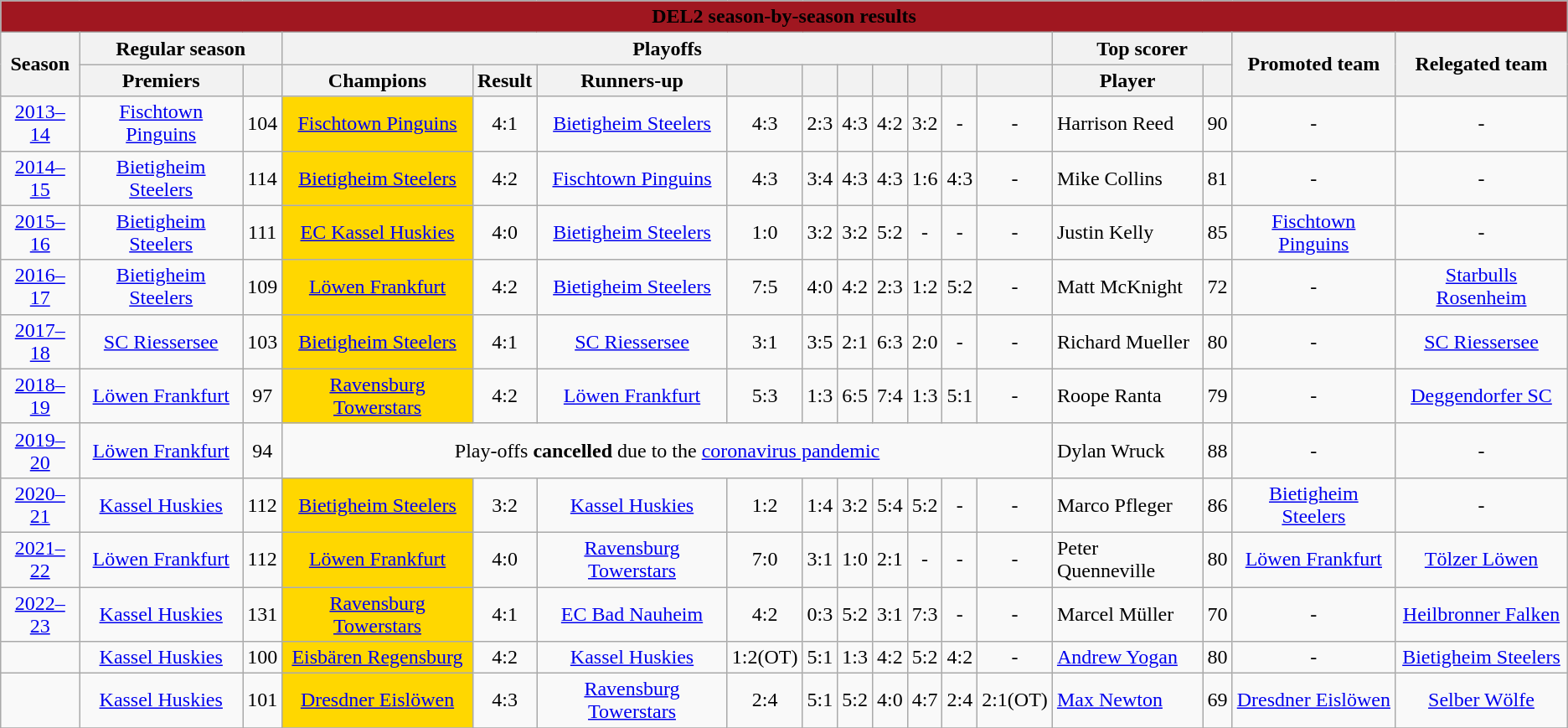<table class="wikitable sortable" style="text-align: center">
<tr>
<th style="background:#a01720;" colspan="17"><span> DEL2 season-by-season results</span></th>
</tr>
<tr>
<th rowspan=2>Season</th>
<th colspan=2>Regular season</th>
<th colspan=10>Playoffs</th>
<th colspan=2>Top scorer</th>
<th rowspan=2>Promoted team</th>
<th rowspan=2>Relegated team</th>
</tr>
<tr>
<th>Premiers</th>
<th></th>
<th>Champions</th>
<th>Result</th>
<th>Runners-up</th>
<th></th>
<th></th>
<th></th>
<th></th>
<th></th>
<th></th>
<th></th>
<th>Player</th>
<th></th>
</tr>
<tr>
<td><a href='#'>2013–14</a></td>
<td><a href='#'>Fischtown Pinguins</a></td>
<td>104</td>
<td bgcolor="gold"><a href='#'>Fischtown Pinguins</a></td>
<td>4:1</td>
<td><a href='#'>Bietigheim Steelers</a></td>
<td>4:3</td>
<td>2:3</td>
<td>4:3</td>
<td>4:2</td>
<td>3:2</td>
<td>-</td>
<td>-</td>
<td align="left"> Harrison Reed</td>
<td>90</td>
<td>-</td>
<td>-</td>
</tr>
<tr>
<td><a href='#'>2014–15</a></td>
<td><a href='#'>Bietigheim Steelers</a></td>
<td>114</td>
<td bgcolor="gold"><a href='#'>Bietigheim Steelers</a></td>
<td>4:2</td>
<td><a href='#'>Fischtown Pinguins</a></td>
<td>4:3</td>
<td>3:4</td>
<td>4:3</td>
<td>4:3</td>
<td>1:6</td>
<td>4:3</td>
<td>-</td>
<td align="left"> Mike Collins</td>
<td>81</td>
<td>-</td>
<td>-</td>
</tr>
<tr>
<td><a href='#'>2015–16</a></td>
<td><a href='#'>Bietigheim Steelers</a></td>
<td>111</td>
<td bgcolor="gold"><a href='#'>EC Kassel Huskies</a></td>
<td>4:0</td>
<td><a href='#'>Bietigheim Steelers</a></td>
<td>1:0</td>
<td>3:2</td>
<td>3:2</td>
<td>5:2</td>
<td>-</td>
<td>-</td>
<td>-</td>
<td align="left"> Justin Kelly</td>
<td>85</td>
<td><a href='#'>Fischtown Pinguins</a></td>
<td>-</td>
</tr>
<tr>
<td><a href='#'>2016–17</a></td>
<td><a href='#'>Bietigheim Steelers</a></td>
<td>109</td>
<td bgcolor="gold"><a href='#'>Löwen Frankfurt</a></td>
<td>4:2</td>
<td><a href='#'>Bietigheim Steelers</a></td>
<td>7:5</td>
<td>4:0</td>
<td>4:2</td>
<td>2:3</td>
<td>1:2</td>
<td>5:2</td>
<td>-</td>
<td align="left"> Matt McKnight</td>
<td>72</td>
<td>-</td>
<td><a href='#'>Starbulls Rosenheim</a></td>
</tr>
<tr>
<td><a href='#'>2017–18</a></td>
<td><a href='#'>SC Riessersee</a></td>
<td>103</td>
<td bgcolor="gold"><a href='#'>Bietigheim Steelers</a></td>
<td>4:1</td>
<td><a href='#'>SC Riessersee</a></td>
<td>3:1</td>
<td>3:5</td>
<td>2:1</td>
<td>6:3</td>
<td>2:0</td>
<td>-</td>
<td>-</td>
<td align="left"> Richard Mueller</td>
<td>80</td>
<td>-</td>
<td><a href='#'>SC Riessersee</a></td>
</tr>
<tr>
<td><a href='#'>2018–19</a></td>
<td><a href='#'>Löwen Frankfurt</a></td>
<td>97</td>
<td bgcolor="gold"><a href='#'>Ravensburg Towerstars</a></td>
<td>4:2</td>
<td><a href='#'>Löwen Frankfurt</a></td>
<td>5:3</td>
<td>1:3</td>
<td>6:5</td>
<td>7:4</td>
<td>1:3</td>
<td>5:1</td>
<td>-</td>
<td align="left"> Roope Ranta</td>
<td>79</td>
<td>-</td>
<td><a href='#'>Deggendorfer SC</a></td>
</tr>
<tr>
<td><a href='#'>2019–20</a></td>
<td><a href='#'>Löwen Frankfurt</a></td>
<td>94</td>
<td colspan="10">Play-offs <strong>cancelled</strong> due to the <a href='#'>coronavirus pandemic</a></td>
<td align="left"> Dylan Wruck</td>
<td>88</td>
<td>-</td>
<td>-</td>
</tr>
<tr>
<td><a href='#'>2020–21</a></td>
<td><a href='#'>Kassel Huskies</a></td>
<td>112</td>
<td bgcolor="gold"><a href='#'>Bietigheim Steelers</a></td>
<td>3:2</td>
<td><a href='#'>Kassel Huskies</a></td>
<td>1:2</td>
<td>1:4</td>
<td>3:2</td>
<td>5:4</td>
<td>5:2</td>
<td>-</td>
<td>-</td>
<td align="left"> Marco Pfleger</td>
<td>86</td>
<td><a href='#'>Bietigheim Steelers</a></td>
<td>-</td>
</tr>
<tr>
<td><a href='#'>2021–22</a></td>
<td><a href='#'>Löwen Frankfurt</a></td>
<td>112</td>
<td bgcolor="gold"><a href='#'>Löwen Frankfurt</a></td>
<td>4:0</td>
<td><a href='#'>Ravensburg Towerstars</a></td>
<td>7:0</td>
<td>3:1</td>
<td>1:0</td>
<td>2:1</td>
<td>-</td>
<td>-</td>
<td>-</td>
<td align="left"> Peter Quenneville</td>
<td>80</td>
<td><a href='#'>Löwen Frankfurt</a></td>
<td><a href='#'>Tölzer Löwen</a></td>
</tr>
<tr>
<td><a href='#'>2022–23</a></td>
<td><a href='#'>Kassel Huskies</a></td>
<td>131</td>
<td bgcolor="gold"><a href='#'>Ravensburg Towerstars</a></td>
<td>4:1</td>
<td><a href='#'>EC Bad Nauheim</a></td>
<td>4:2</td>
<td>0:3</td>
<td>5:2</td>
<td>3:1</td>
<td>7:3</td>
<td>-</td>
<td>-</td>
<td align="left"> Marcel Müller</td>
<td>70</td>
<td>-</td>
<td><a href='#'>Heilbronner Falken</a></td>
</tr>
<tr>
<td></td>
<td><a href='#'>Kassel Huskies</a></td>
<td>100</td>
<td bgcolor="gold"><a href='#'>Eisbären Regensburg</a></td>
<td>4:2</td>
<td><a href='#'>Kassel Huskies</a></td>
<td>1:2(OT)</td>
<td>5:1</td>
<td>1:3</td>
<td>4:2</td>
<td>5:2</td>
<td>4:2</td>
<td>-</td>
<td align="left"> <a href='#'>Andrew Yogan</a></td>
<td>80</td>
<td>-</td>
<td><a href='#'>Bietigheim Steelers</a></td>
</tr>
<tr>
<td></td>
<td><a href='#'>Kassel Huskies</a></td>
<td>101</td>
<td bgcolor="gold"><a href='#'>Dresdner Eislöwen</a></td>
<td>4:3</td>
<td><a href='#'>Ravensburg Towerstars</a></td>
<td>2:4</td>
<td>5:1</td>
<td>5:2</td>
<td>4:0</td>
<td>4:7</td>
<td>2:4</td>
<td>2:1(OT)</td>
<td align="left"> <a href='#'>Max Newton</a></td>
<td>69</td>
<td><a href='#'>Dresdner Eislöwen</a></td>
<td><a href='#'>Selber Wölfe</a></td>
</tr>
<tr>
</tr>
</table>
